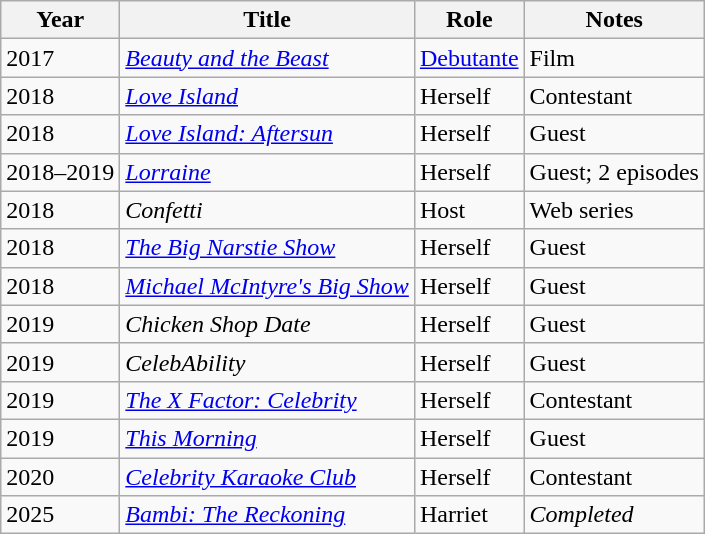<table class="wikitable">
<tr>
<th>Year</th>
<th>Title</th>
<th>Role</th>
<th>Notes</th>
</tr>
<tr>
<td>2017</td>
<td><em><a href='#'>Beauty and the Beast</a></em></td>
<td><a href='#'>Debutante</a></td>
<td>Film</td>
</tr>
<tr>
<td>2018</td>
<td><em><a href='#'>Love Island</a></em></td>
<td>Herself</td>
<td>Contestant</td>
</tr>
<tr>
<td>2018</td>
<td><em><a href='#'>Love Island: Aftersun</a></em></td>
<td>Herself</td>
<td>Guest</td>
</tr>
<tr>
<td>2018–2019</td>
<td><em><a href='#'>Lorraine</a></em></td>
<td>Herself</td>
<td>Guest; 2 episodes</td>
</tr>
<tr>
<td>2018</td>
<td><em>Confetti</em></td>
<td>Host</td>
<td>Web series</td>
</tr>
<tr>
<td>2018</td>
<td><em><a href='#'>The Big Narstie Show</a></em></td>
<td>Herself</td>
<td>Guest</td>
</tr>
<tr>
<td>2018</td>
<td><em><a href='#'>Michael McIntyre's Big Show</a></em></td>
<td>Herself</td>
<td>Guest</td>
</tr>
<tr>
<td>2019</td>
<td><em>Chicken Shop Date</em></td>
<td>Herself</td>
<td>Guest</td>
</tr>
<tr>
<td>2019</td>
<td><em>CelebAbility</em></td>
<td>Herself</td>
<td>Guest</td>
</tr>
<tr>
<td>2019</td>
<td><em><a href='#'>The X Factor: Celebrity</a></em></td>
<td>Herself</td>
<td>Contestant</td>
</tr>
<tr>
<td>2019</td>
<td><em><a href='#'>This Morning</a></em></td>
<td>Herself</td>
<td>Guest</td>
</tr>
<tr>
<td>2020</td>
<td><em><a href='#'>Celebrity Karaoke Club</a></em></td>
<td>Herself</td>
<td>Contestant</td>
</tr>
<tr>
<td>2025</td>
<td><em><a href='#'>Bambi: The Reckoning</a></em></td>
<td>Harriet</td>
<td><em>Completed</em></td>
</tr>
</table>
